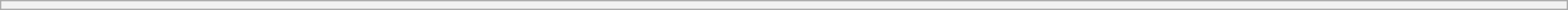<table class="wikitable" style="margin-bottom: -15px; font-size: 95%; width:100%">
<tr>
<th></th>
</tr>
</table>
